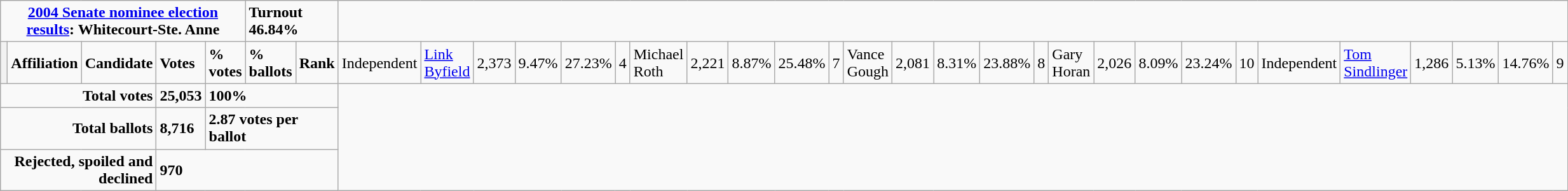<table class="wikitable">
<tr>
<td colspan="5" align=center><strong><a href='#'>2004 Senate nominee election results</a>: Whitecourt-Ste. Anne</strong></td>
<td colspan="2"><strong>Turnout 46.84%</strong></td>
</tr>
<tr>
<th style="width: 10px;"></th>
<td><strong>Affiliation</strong></td>
<td><strong>Candidate</strong></td>
<td><strong>Votes</strong></td>
<td><strong>% votes</strong></td>
<td><strong>% ballots</strong></td>
<td><strong>Rank</strong><br>


</td>
<td>Independent</td>
<td><a href='#'>Link Byfield</a></td>
<td>2,373</td>
<td>9.47%</td>
<td>27.23%</td>
<td>4<br></td>
<td>Michael Roth</td>
<td>2,221</td>
<td>8.87%</td>
<td>25.48%</td>
<td>7<br></td>
<td>Vance Gough</td>
<td>2,081</td>
<td>8.31%</td>
<td>23.88%</td>
<td>8<br></td>
<td>Gary Horan</td>
<td>2,026</td>
<td>8.09%</td>
<td>23.24%</td>
<td>10<br>

</td>
<td>Independent</td>
<td><a href='#'>Tom Sindlinger</a></td>
<td>1,286</td>
<td>5.13%</td>
<td>14.76%</td>
<td>9</td>
</tr>
<tr>
<td colspan="3" align="right"><strong>Total votes</strong></td>
<td><strong>25,053</strong></td>
<td colspan="3"><strong>100%</strong></td>
</tr>
<tr>
<td colspan="3" align="right"><strong>Total ballots</strong></td>
<td><strong>8,716</strong></td>
<td colspan="3"><strong>2.87 votes per ballot</strong></td>
</tr>
<tr>
<td colspan="3" align="right"><strong>Rejected, spoiled and declined</strong></td>
<td colspan="4"><strong>970</strong></td>
</tr>
</table>
